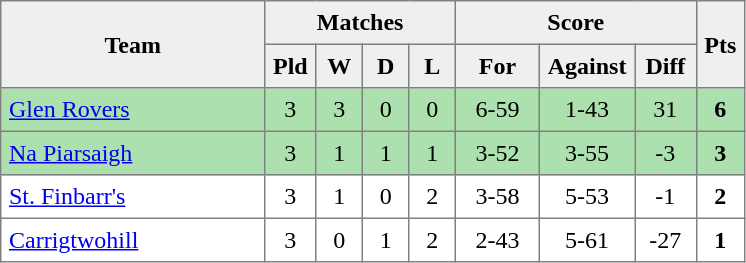<table style=border-collapse:collapse border=1 cellspacing=0 cellpadding=5>
<tr align=center bgcolor=#efefef>
<th rowspan=2 width=165>Team</th>
<th colspan=4>Matches</th>
<th colspan=3>Score</th>
<th rowspan=2width=20>Pts</th>
</tr>
<tr align=center bgcolor=#efefef>
<th width=20>Pld</th>
<th width=20>W</th>
<th width=20>D</th>
<th width=20>L</th>
<th width=45>For</th>
<th width=45>Against</th>
<th width=30>Diff</th>
</tr>
<tr align=center  style="background:#ACE1AF;">
<td style="text-align:left;"><a href='#'>Glen Rovers</a></td>
<td>3</td>
<td>3</td>
<td>0</td>
<td>0</td>
<td>6-59</td>
<td>1-43</td>
<td>31</td>
<td><strong>6</strong></td>
</tr>
<tr align=center style="background:#ACE1AF;">
<td style="text-align:left;"><a href='#'>Na Piarsaigh</a></td>
<td>3</td>
<td>1</td>
<td>1</td>
<td>1</td>
<td>3-52</td>
<td>3-55</td>
<td>-3</td>
<td><strong>3</strong></td>
</tr>
<tr align=center>
<td style="text-align:left;"><a href='#'>St. Finbarr's</a></td>
<td>3</td>
<td>1</td>
<td>0</td>
<td>2</td>
<td>3-58</td>
<td>5-53</td>
<td>-1</td>
<td><strong>2</strong></td>
</tr>
<tr align=center>
<td style="text-align:left;"><a href='#'>Carrigtwohill</a></td>
<td>3</td>
<td>0</td>
<td>1</td>
<td>2</td>
<td>2-43</td>
<td>5-61</td>
<td>-27</td>
<td><strong>1</strong></td>
</tr>
</table>
